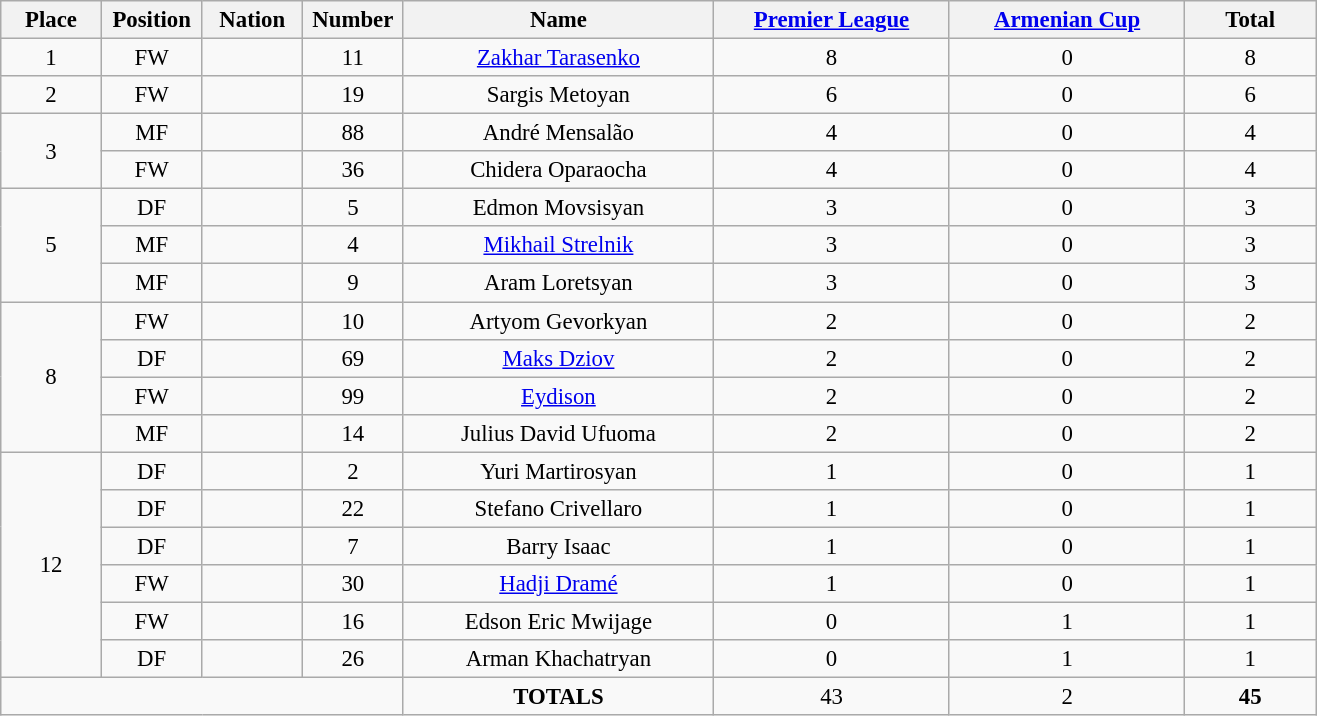<table class="wikitable" style="font-size: 95%; text-align: center;">
<tr>
<th width=60>Place</th>
<th width=60>Position</th>
<th width=60>Nation</th>
<th width=60>Number</th>
<th width=200>Name</th>
<th width=150><a href='#'>Premier League</a></th>
<th width=150><a href='#'>Armenian Cup</a></th>
<th width=80><strong>Total</strong></th>
</tr>
<tr>
<td>1</td>
<td>FW</td>
<td></td>
<td>11</td>
<td><a href='#'>Zakhar Tarasenko</a></td>
<td>8</td>
<td>0</td>
<td>8</td>
</tr>
<tr>
<td>2</td>
<td>FW</td>
<td></td>
<td>19</td>
<td>Sargis Metoyan</td>
<td>6</td>
<td>0</td>
<td>6</td>
</tr>
<tr>
<td rowspan="2">3</td>
<td>MF</td>
<td></td>
<td>88</td>
<td>André Mensalão</td>
<td>4</td>
<td>0</td>
<td>4</td>
</tr>
<tr>
<td>FW</td>
<td></td>
<td>36</td>
<td>Chidera Oparaocha</td>
<td>4</td>
<td>0</td>
<td>4</td>
</tr>
<tr>
<td rowspan="3">5</td>
<td>DF</td>
<td></td>
<td>5</td>
<td>Edmon Movsisyan</td>
<td>3</td>
<td>0</td>
<td>3</td>
</tr>
<tr>
<td>MF</td>
<td></td>
<td>4</td>
<td><a href='#'>Mikhail Strelnik</a></td>
<td>3</td>
<td>0</td>
<td>3</td>
</tr>
<tr>
<td>MF</td>
<td></td>
<td>9</td>
<td>Aram Loretsyan</td>
<td>3</td>
<td>0</td>
<td>3</td>
</tr>
<tr>
<td rowspan="4">8</td>
<td>FW</td>
<td></td>
<td>10</td>
<td>Artyom Gevorkyan</td>
<td>2</td>
<td>0</td>
<td>2</td>
</tr>
<tr>
<td>DF</td>
<td></td>
<td>69</td>
<td><a href='#'>Maks Dziov</a></td>
<td>2</td>
<td>0</td>
<td>2</td>
</tr>
<tr>
<td>FW</td>
<td></td>
<td>99</td>
<td><a href='#'>Eydison</a></td>
<td>2</td>
<td>0</td>
<td>2</td>
</tr>
<tr>
<td>MF</td>
<td></td>
<td>14</td>
<td>Julius David Ufuoma</td>
<td>2</td>
<td>0</td>
<td>2</td>
</tr>
<tr>
<td rowspan="6">12</td>
<td>DF</td>
<td></td>
<td>2</td>
<td>Yuri Martirosyan</td>
<td>1</td>
<td>0</td>
<td>1</td>
</tr>
<tr>
<td>DF</td>
<td></td>
<td>22</td>
<td>Stefano Crivellaro</td>
<td>1</td>
<td>0</td>
<td>1</td>
</tr>
<tr>
<td>DF</td>
<td></td>
<td>7</td>
<td>Barry Isaac</td>
<td>1</td>
<td>0</td>
<td>1</td>
</tr>
<tr>
<td>FW</td>
<td></td>
<td>30</td>
<td><a href='#'>Hadji Dramé</a></td>
<td>1</td>
<td>0</td>
<td>1</td>
</tr>
<tr>
<td>FW</td>
<td></td>
<td>16</td>
<td>Edson Eric Mwijage</td>
<td>0</td>
<td>1</td>
<td>1</td>
</tr>
<tr>
<td>DF</td>
<td></td>
<td>26</td>
<td>Arman Khachatryan</td>
<td>0</td>
<td>1</td>
<td>1</td>
</tr>
<tr>
<td colspan="4"></td>
<td><strong>TOTALS</strong></td>
<td>43</td>
<td>2</td>
<td><strong>45</strong></td>
</tr>
</table>
